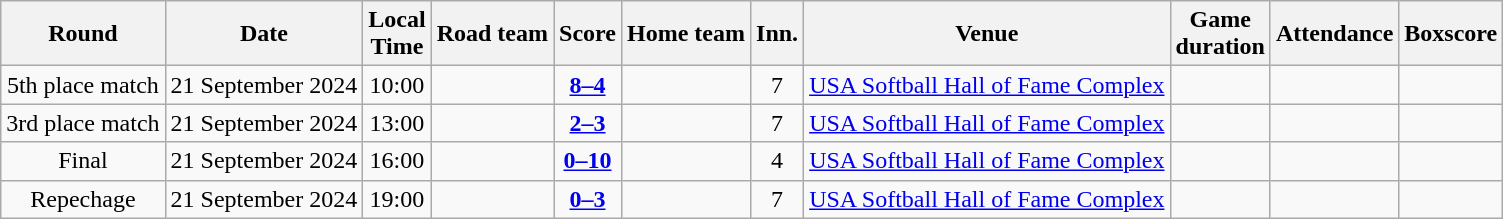<table class="wikitable" style="text-align:center">
<tr>
<th>Round</th>
<th>Date</th>
<th>Local<br>Time</th>
<th>Road team</th>
<th>Score</th>
<th>Home team</th>
<th>Inn.</th>
<th>Venue</th>
<th>Game<br>duration</th>
<th>Attendance</th>
<th>Boxscore</th>
</tr>
<tr>
<td>5th place match</td>
<td>21 September 2024</td>
<td>10:00</td>
<td align=right><strong></strong></td>
<td><strong><a href='#'>8–4</a></strong></td>
<td align=left></td>
<td>7</td>
<td><a href='#'>USA Softball Hall of Fame Complex</a></td>
<td></td>
<td></td>
<td></td>
</tr>
<tr>
<td>3rd place match</td>
<td>21 September 2024</td>
<td>13:00</td>
<td align=right></td>
<td><strong><a href='#'>2–3</a></strong></td>
<td align=left><strong></strong></td>
<td>7</td>
<td><a href='#'>USA Softball Hall of Fame Complex</a></td>
<td></td>
<td></td>
<td></td>
</tr>
<tr>
<td>Final</td>
<td>21 September 2024</td>
<td>16:00</td>
<td align=right></td>
<td><strong><a href='#'>0–10</a></strong></td>
<td align=left><strong></strong></td>
<td>4</td>
<td><a href='#'>USA Softball Hall of Fame Complex</a></td>
<td></td>
<td></td>
<td></td>
</tr>
<tr>
<td>Repechage</td>
<td>21 September 2024</td>
<td>19:00</td>
<td align=right></td>
<td><strong><a href='#'>0–3</a></strong></td>
<td align=left><strong></strong></td>
<td>7</td>
<td><a href='#'>USA Softball Hall of Fame Complex</a></td>
<td></td>
<td></td>
<td></td>
</tr>
</table>
